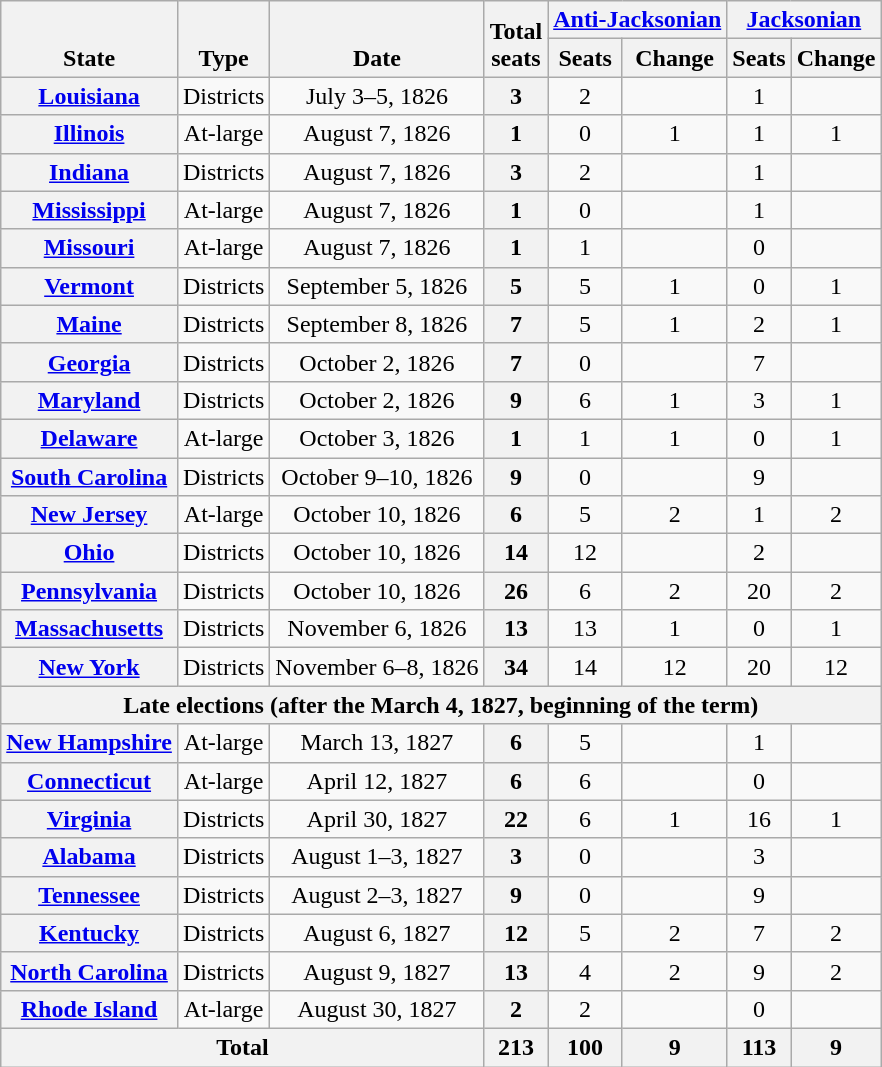<table class="wikitable sortable" style="text-align:center">
<tr valign=bottom>
<th rowspan=2>State</th>
<th rowspan=2>Type</th>
<th data-sort-type=date rowspan=2>Date</th>
<th rowspan=2>Total<br>seats</th>
<th colspan=2 ><a href='#'>Anti-Jacksonian</a></th>
<th colspan=2 ><a href='#'>Jacksonian</a></th>
</tr>
<tr>
<th>Seats</th>
<th>Change</th>
<th>Seats</th>
<th>Change</th>
</tr>
<tr>
<th><a href='#'>Louisiana</a></th>
<td>Districts</td>
<td data-sort-value="July 5, 1826">July 3–5, 1826</td>
<th>3</th>
<td>2</td>
<td></td>
<td>1</td>
<td></td>
</tr>
<tr>
<th><a href='#'>Illinois</a></th>
<td>At-large</td>
<td>August 7, 1826</td>
<th>1</th>
<td>0</td>
<td>1</td>
<td>1</td>
<td>1</td>
</tr>
<tr>
<th><a href='#'>Indiana</a></th>
<td>Districts</td>
<td>August 7, 1826</td>
<th>3</th>
<td>2</td>
<td></td>
<td>1</td>
<td></td>
</tr>
<tr>
<th><a href='#'>Mississippi</a></th>
<td>At-large</td>
<td>August 7, 1826</td>
<th>1</th>
<td>0</td>
<td></td>
<td>1</td>
<td></td>
</tr>
<tr>
<th><a href='#'>Missouri</a></th>
<td>At-large</td>
<td>August 7, 1826</td>
<th>1</th>
<td>1</td>
<td></td>
<td>0</td>
<td></td>
</tr>
<tr>
<th><a href='#'>Vermont</a></th>
<td>Districts</td>
<td>September 5, 1826</td>
<th>5</th>
<td>5</td>
<td>1</td>
<td>0</td>
<td>1</td>
</tr>
<tr>
<th><a href='#'>Maine</a></th>
<td>Districts</td>
<td>September 8, 1826</td>
<th>7</th>
<td>5</td>
<td>1</td>
<td>2</td>
<td>1</td>
</tr>
<tr>
<th><a href='#'>Georgia</a></th>
<td>Districts</td>
<td>October 2, 1826</td>
<th>7</th>
<td>0</td>
<td></td>
<td>7</td>
<td></td>
</tr>
<tr>
<th><a href='#'>Maryland</a></th>
<td>Districts</td>
<td>October 2, 1826</td>
<th>9</th>
<td>6</td>
<td>1</td>
<td>3</td>
<td>1</td>
</tr>
<tr>
<th><a href='#'>Delaware</a></th>
<td>At-large</td>
<td>October 3, 1826</td>
<th>1</th>
<td>1</td>
<td>1</td>
<td>0</td>
<td>1</td>
</tr>
<tr>
<th><a href='#'>South Carolina</a></th>
<td>Districts</td>
<td data-sort-value="October 10, 1826">October 9–10, 1826</td>
<th>9</th>
<td>0</td>
<td></td>
<td>9</td>
<td></td>
</tr>
<tr>
<th><a href='#'>New Jersey</a></th>
<td>At-large</td>
<td>October 10, 1826</td>
<th>6</th>
<td>5</td>
<td>2</td>
<td>1</td>
<td>2</td>
</tr>
<tr>
<th><a href='#'>Ohio</a></th>
<td>Districts</td>
<td>October 10, 1826</td>
<th>14</th>
<td>12</td>
<td></td>
<td>2</td>
<td></td>
</tr>
<tr>
<th><a href='#'>Pennsylvania</a></th>
<td>Districts</td>
<td>October 10, 1826</td>
<th>26</th>
<td>6</td>
<td>2</td>
<td>20</td>
<td>2</td>
</tr>
<tr>
<th><a href='#'>Massachusetts</a></th>
<td>Districts</td>
<td>November 6, 1826</td>
<th>13</th>
<td>13</td>
<td>1</td>
<td>0</td>
<td>1</td>
</tr>
<tr>
<th><a href='#'>New York</a></th>
<td>Districts</td>
<td data-sort-value="November 8, 1826">November 6–8, 1826</td>
<th>34</th>
<td>14</td>
<td>12</td>
<td>20</td>
<td>12</td>
</tr>
<tr>
<th colspan=8>Late elections (after the March 4, 1827, beginning of the term)</th>
</tr>
<tr>
<th><a href='#'>New Hampshire</a></th>
<td>At-large</td>
<td>March 13, 1827</td>
<th>6</th>
<td>5</td>
<td></td>
<td>1</td>
<td></td>
</tr>
<tr>
<th><a href='#'>Connecticut</a></th>
<td>At-large</td>
<td>April 12, 1827</td>
<th>6</th>
<td>6</td>
<td></td>
<td>0</td>
<td></td>
</tr>
<tr>
<th><a href='#'>Virginia</a></th>
<td>Districts</td>
<td>April 30, 1827</td>
<th>22</th>
<td>6</td>
<td>1</td>
<td>16</td>
<td>1</td>
</tr>
<tr>
<th><a href='#'>Alabama</a></th>
<td>Districts</td>
<td data-sort-value="August 3, 1827">August 1–3, 1827</td>
<th>3</th>
<td>0</td>
<td></td>
<td>3</td>
<td></td>
</tr>
<tr>
<th><a href='#'>Tennessee</a></th>
<td>Districts</td>
<td data-sort-value="August 3, 1827">August 2–3, 1827</td>
<th>9</th>
<td>0</td>
<td></td>
<td>9</td>
<td></td>
</tr>
<tr>
<th><a href='#'>Kentucky</a></th>
<td>Districts</td>
<td>August 6, 1827</td>
<th>12</th>
<td>5</td>
<td>2</td>
<td>7</td>
<td>2</td>
</tr>
<tr>
<th><a href='#'>North Carolina</a></th>
<td>Districts</td>
<td>August 9, 1827</td>
<th>13</th>
<td>4</td>
<td>2</td>
<td>9</td>
<td>2</td>
</tr>
<tr>
<th><a href='#'>Rhode Island</a></th>
<td>At-large</td>
<td>August 30, 1827</td>
<th>2</th>
<td>2</td>
<td></td>
<td>0</td>
<td></td>
</tr>
<tr>
<th colspan=3>Total</th>
<th>213</th>
<th>100<br></th>
<th>9</th>
<th>113<br></th>
<th>9</th>
</tr>
</table>
